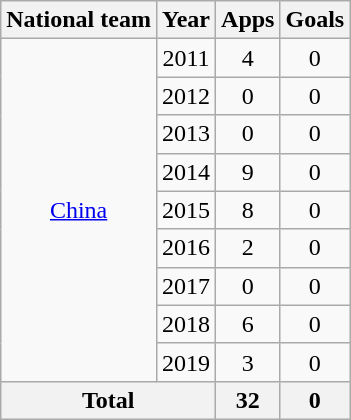<table class="wikitable" style="text-align:center">
<tr>
<th>National team</th>
<th>Year</th>
<th>Apps</th>
<th>Goals</th>
</tr>
<tr>
<td rowspan="9"><a href='#'>China</a></td>
<td>2011</td>
<td>4</td>
<td>0</td>
</tr>
<tr>
<td>2012</td>
<td>0</td>
<td>0</td>
</tr>
<tr>
<td>2013</td>
<td>0</td>
<td>0</td>
</tr>
<tr>
<td>2014</td>
<td>9</td>
<td>0</td>
</tr>
<tr>
<td>2015</td>
<td>8</td>
<td>0</td>
</tr>
<tr>
<td>2016</td>
<td>2</td>
<td>0</td>
</tr>
<tr>
<td>2017</td>
<td>0</td>
<td>0</td>
</tr>
<tr>
<td>2018</td>
<td>6</td>
<td>0</td>
</tr>
<tr>
<td>2019</td>
<td>3</td>
<td>0</td>
</tr>
<tr>
<th colspan="2">Total</th>
<th>32</th>
<th>0</th>
</tr>
</table>
